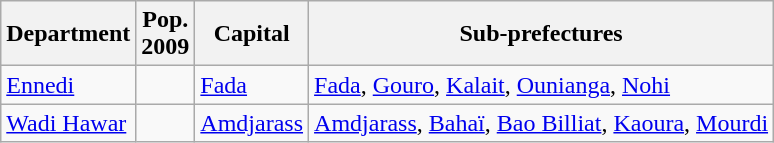<table class="wikitable">
<tr>
<th>Department</th>
<th>Pop.<br>2009</th>
<th>Capital</th>
<th>Sub-prefectures</th>
</tr>
<tr>
<td><a href='#'>Ennedi</a></td>
<td align="right"></td>
<td><a href='#'>Fada</a></td>
<td><a href='#'>Fada</a>, <a href='#'>Gouro</a>, <a href='#'>Kalait</a>, <a href='#'>Ounianga</a>, <a href='#'>Nohi</a></td>
</tr>
<tr>
<td><a href='#'>Wadi Hawar</a></td>
<td align="right"></td>
<td><a href='#'>Amdjarass</a></td>
<td><a href='#'>Amdjarass</a>, <a href='#'>Bahaï</a>, <a href='#'>Bao Billiat</a>, <a href='#'>Kaoura</a>, <a href='#'>Mourdi</a></td>
</tr>
</table>
